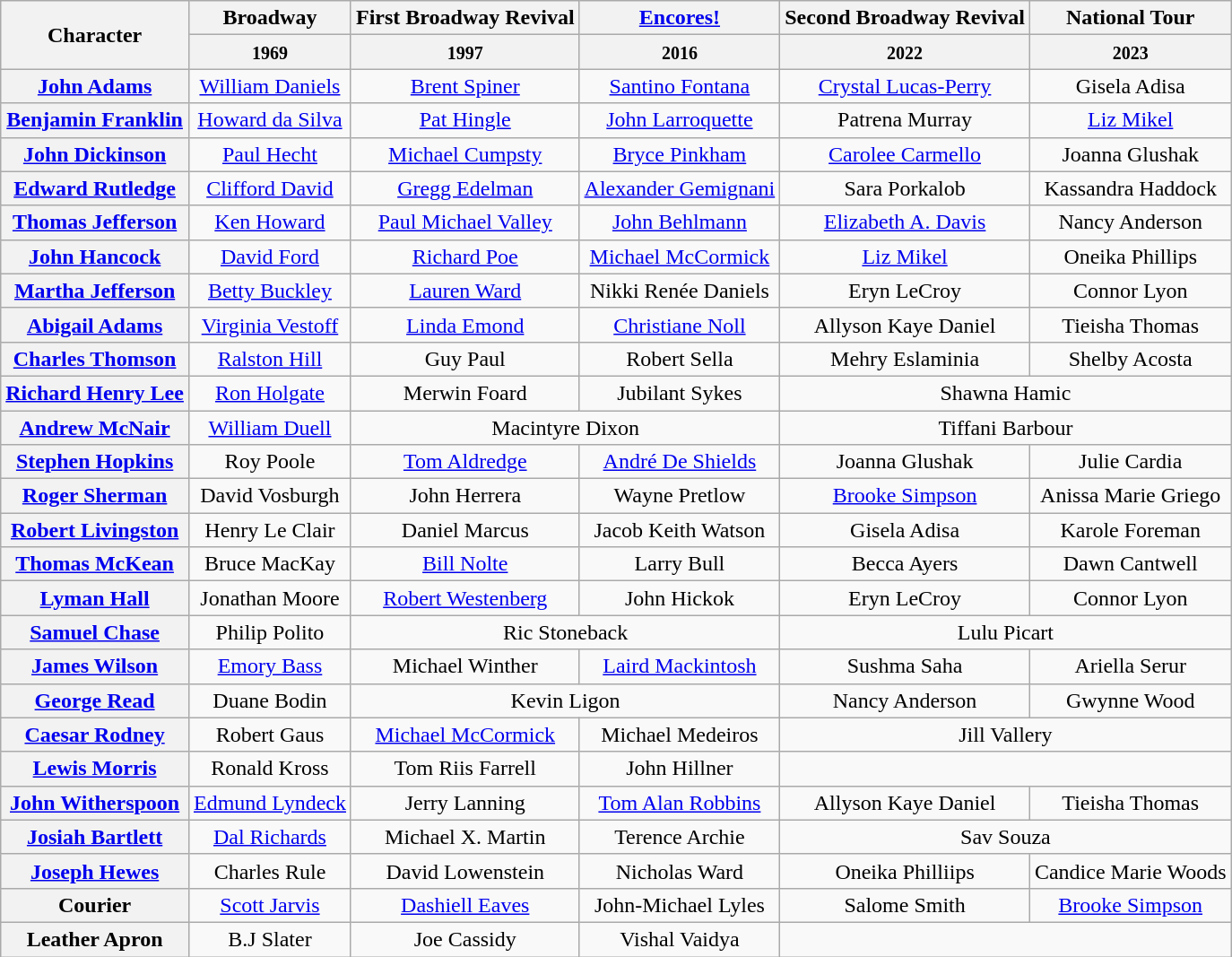<table class="wikitable" style="width:1000;">
<tr>
<th rowspan="2">Character</th>
<th>Broadway</th>
<th>First Broadway Revival</th>
<th><a href='#'>Encores!</a></th>
<th>Second Broadway Revival</th>
<th>National Tour</th>
</tr>
<tr>
<th><small>1969</small></th>
<th><small>1997</small></th>
<th><small>2016</small></th>
<th><small>2022</small></th>
<th><small>2023</small></th>
</tr>
<tr>
<th><a href='#'>John Adams</a></th>
<td colspan='1' align=center><a href='#'>William Daniels</a></td>
<td colspan="1" align="center"><a href='#'>Brent Spiner</a></td>
<td colspan='1' align=center><a href='#'>Santino Fontana</a></td>
<td colspan="1" align="center"><a href='#'>Crystal Lucas-Perry</a></td>
<td colspan="1" align="center">Gisela Adisa</td>
</tr>
<tr>
<th><a href='#'>Benjamin Franklin</a></th>
<td colspan='1' align=center><a href='#'>Howard da Silva</a></td>
<td colspan="1" align="center"><a href='#'>Pat Hingle</a></td>
<td colspan='1' align=center><a href='#'>John Larroquette</a></td>
<td colspan="1" align="center">Patrena Murray</td>
<td colspan="1" align="center"><a href='#'>Liz Mikel</a></td>
</tr>
<tr>
<th><a href='#'>John Dickinson</a></th>
<td colspan='1' align=center><a href='#'>Paul Hecht</a></td>
<td colspan="1" align="center"><a href='#'>Michael Cumpsty</a></td>
<td colspan='1' align=center><a href='#'>Bryce Pinkham</a></td>
<td colspan="1" align="center"><a href='#'>Carolee Carmello</a></td>
<td colspan="1" align="center">Joanna Glushak</td>
</tr>
<tr>
<th><a href='#'>Edward Rutledge</a></th>
<td colspan='1' align=center><a href='#'>Clifford David</a></td>
<td colspan="1" align="center"><a href='#'>Gregg Edelman</a></td>
<td colspan='1' align=center><a href='#'>Alexander Gemignani</a></td>
<td colspan="1" align="center">Sara Porkalob</td>
<td colspan="1" align="center">Kassandra Haddock</td>
</tr>
<tr>
<th><a href='#'>Thomas Jefferson</a></th>
<td colspan='1' align=center><a href='#'>Ken Howard</a></td>
<td colspan="1" align="center"><a href='#'>Paul Michael Valley</a></td>
<td colspan='1' align=center><a href='#'>John Behlmann</a></td>
<td colspan="1" align="center"><a href='#'>Elizabeth A. Davis</a></td>
<td colspan="1" align="center">Nancy Anderson</td>
</tr>
<tr>
<th><a href='#'>John Hancock</a></th>
<td colspan='1' align=center><a href='#'>David Ford</a></td>
<td colspan="1" align="center"><a href='#'>Richard Poe</a></td>
<td colspan='1' align=center><a href='#'>Michael McCormick</a></td>
<td colspan="1" align="center"><a href='#'>Liz Mikel</a></td>
<td colspan="1" align="center">Oneika Phillips</td>
</tr>
<tr>
<th><a href='#'>Martha Jefferson</a></th>
<td colspan='1' align=center><a href='#'>Betty Buckley</a></td>
<td colspan="1" align="center"><a href='#'>Lauren Ward</a></td>
<td colspan='1' align=center>Nikki Renée Daniels</td>
<td colspan="1" align="center">Eryn LeCroy</td>
<td colspan="1" align="center">Connor Lyon</td>
</tr>
<tr>
<th><a href='#'>Abigail Adams</a></th>
<td colspan='1' align=center><a href='#'>Virginia Vestoff</a></td>
<td colspan="1" align="center"><a href='#'>Linda Emond</a></td>
<td colspan='1' align=center><a href='#'>Christiane Noll</a></td>
<td colspan="1" align="center">Allyson Kaye Daniel</td>
<td colspan="1" align="center">Tieisha Thomas</td>
</tr>
<tr>
<th><a href='#'>Charles Thomson</a></th>
<td colspan="1" align="center"><a href='#'>Ralston Hill</a></td>
<td colspan="1" align="center">Guy Paul</td>
<td colspan="1" align="center">Robert Sella</td>
<td colspan="1" align="center">Mehry Eslaminia</td>
<td colspan="1" align="center">Shelby Acosta</td>
</tr>
<tr>
<th><a href='#'>Richard Henry Lee</a></th>
<td colspan="1" align="center"><a href='#'>Ron Holgate</a></td>
<td colspan="1" align="center">Merwin Foard</td>
<td colspan="1" align="center">Jubilant Sykes</td>
<td colspan="2" align="center">Shawna Hamic</td>
</tr>
<tr>
<th><a href='#'>Andrew McNair</a></th>
<td colspan="1" align="center"><a href='#'>William Duell</a></td>
<td colspan="2" align="center">Macintyre Dixon</td>
<td colspan="2" align="center">Tiffani Barbour</td>
</tr>
<tr>
<th><a href='#'>Stephen Hopkins</a></th>
<td colspan='1' align=center>Roy Poole</td>
<td colspan="1" align="center"><a href='#'>Tom Aldredge</a></td>
<td colspan='1' align=center><a href='#'>André De Shields</a></td>
<td colspan="1" align="center">Joanna Glushak</td>
<td colspan="1" align="center">Julie Cardia</td>
</tr>
<tr>
<th><a href='#'>Roger Sherman</a></th>
<td colspan="1" align="center">David Vosburgh</td>
<td colspan="1" align="center">John Herrera</td>
<td colspan="1" align="center">Wayne Pretlow</td>
<td colspan="1" align="center"><a href='#'>Brooke Simpson</a></td>
<td colspan="1" align="center">Anissa Marie Griego</td>
</tr>
<tr>
<th><a href='#'>Robert Livingston</a></th>
<td colspan="1" align="center">Henry Le Clair</td>
<td colspan="1" align="center">Daniel Marcus</td>
<td colspan="1" align="center">Jacob Keith Watson</td>
<td colspan="1" align="center">Gisela Adisa</td>
<td colspan="1" align="center">Karole Foreman</td>
</tr>
<tr>
<th><a href='#'>Thomas McKean</a></th>
<td colspan="1" align="center">Bruce MacKay</td>
<td colspan="1" align="center"><a href='#'>Bill Nolte</a></td>
<td colspan="1" align="center">Larry Bull</td>
<td colspan="1" align="center">Becca Ayers</td>
<td colspan="1" align="center">Dawn Cantwell</td>
</tr>
<tr>
<th><a href='#'>Lyman Hall</a></th>
<td colspan="1" align="center">Jonathan Moore</td>
<td colspan="1" align="center"><a href='#'>Robert Westenberg</a></td>
<td colspan="1" align="center">John Hickok</td>
<td colspan="1" align="center">Eryn LeCroy</td>
<td colspan="1" align="center">Connor Lyon</td>
</tr>
<tr>
<th><a href='#'>Samuel Chase</a></th>
<td colspan="1" align="center">Philip Polito</td>
<td colspan="2" align="center">Ric Stoneback</td>
<td colspan="2" align="center">Lulu Picart</td>
</tr>
<tr>
<th><a href='#'>James Wilson</a></th>
<td colspan="1" align="center"><a href='#'>Emory Bass</a></td>
<td colspan="1" align="center">Michael Winther</td>
<td colspan="1" align="center"><a href='#'>Laird Mackintosh</a></td>
<td colspan="1" align="center">Sushma Saha</td>
<td colspan="1" align="center">Ariella Serur</td>
</tr>
<tr>
<th><a href='#'>George Read</a></th>
<td colspan="1" align="center">Duane Bodin</td>
<td colspan="2" align="center">Kevin Ligon</td>
<td colspan="1" align="center">Nancy Anderson</td>
<td colspan="1" align="center">Gwynne Wood</td>
</tr>
<tr>
<th><a href='#'>Caesar Rodney</a></th>
<td colspan="1" align="center">Robert Gaus</td>
<td colspan="1" align="center"><a href='#'>Michael McCormick</a></td>
<td colspan="1" align="center">Michael Medeiros</td>
<td colspan="2" align="center">Jill Vallery</td>
</tr>
<tr>
<th><a href='#'>Lewis Morris</a></th>
<td colspan="1" align="center">Ronald Kross</td>
<td colspan="1" align="center">Tom Riis Farrell</td>
<td colspan="1" align="center">John Hillner</td>
<td colspan="2" align="center"></td>
</tr>
<tr>
<th><a href='#'>John Witherspoon</a></th>
<td colspan="1" align="center"><a href='#'>Edmund Lyndeck</a></td>
<td colspan="1" align="center">Jerry Lanning</td>
<td colspan="1" align="center"><a href='#'>Tom Alan Robbins</a></td>
<td colspan="1" align="center">Allyson Kaye Daniel</td>
<td colspan="1" align="center">Tieisha Thomas</td>
</tr>
<tr>
<th><a href='#'>Josiah Bartlett</a></th>
<td colspan="1" align="center"><a href='#'>Dal Richards</a></td>
<td colspan="1" align="center">Michael X. Martin</td>
<td colspan="1" align="center">Terence Archie</td>
<td colspan="2" align="center">Sav Souza</td>
</tr>
<tr>
<th><a href='#'>Joseph Hewes</a></th>
<td colspan="1" align="center">Charles Rule</td>
<td colspan="1" align="center">David Lowenstein</td>
<td colspan="1" align="center">Nicholas Ward</td>
<td colspan="1" align="center">Oneika Philliips</td>
<td colspan="1" align="center">Candice Marie Woods</td>
</tr>
<tr>
<th>Courier</th>
<td colspan="1" align="center"><a href='#'>Scott Jarvis</a></td>
<td colspan="1" align="center"><a href='#'>Dashiell Eaves</a></td>
<td colspan="1" align="center">John-Michael Lyles</td>
<td colspan="1" align="center">Salome Smith</td>
<td colspan="1" align="center"><a href='#'>Brooke Simpson</a></td>
</tr>
<tr>
<th>Leather Apron</th>
<td colspan="1" align="center">B.J Slater</td>
<td colspan="1" align="center">Joe Cassidy</td>
<td colspan="1" align="center">Vishal Vaidya</td>
<td colspan="2" align="center"></td>
</tr>
</table>
